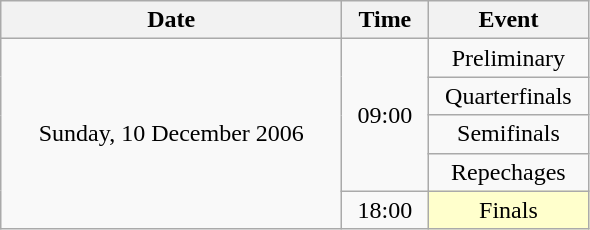<table class = "wikitable" style="text-align:center;">
<tr>
<th width=220>Date</th>
<th width=50>Time</th>
<th width=100>Event</th>
</tr>
<tr>
<td rowspan=5>Sunday, 10 December 2006</td>
<td rowspan=4>09:00</td>
<td>Preliminary</td>
</tr>
<tr>
<td>Quarterfinals</td>
</tr>
<tr>
<td>Semifinals</td>
</tr>
<tr>
<td>Repechages</td>
</tr>
<tr>
<td>18:00</td>
<td bgcolor=ffffcc>Finals</td>
</tr>
</table>
